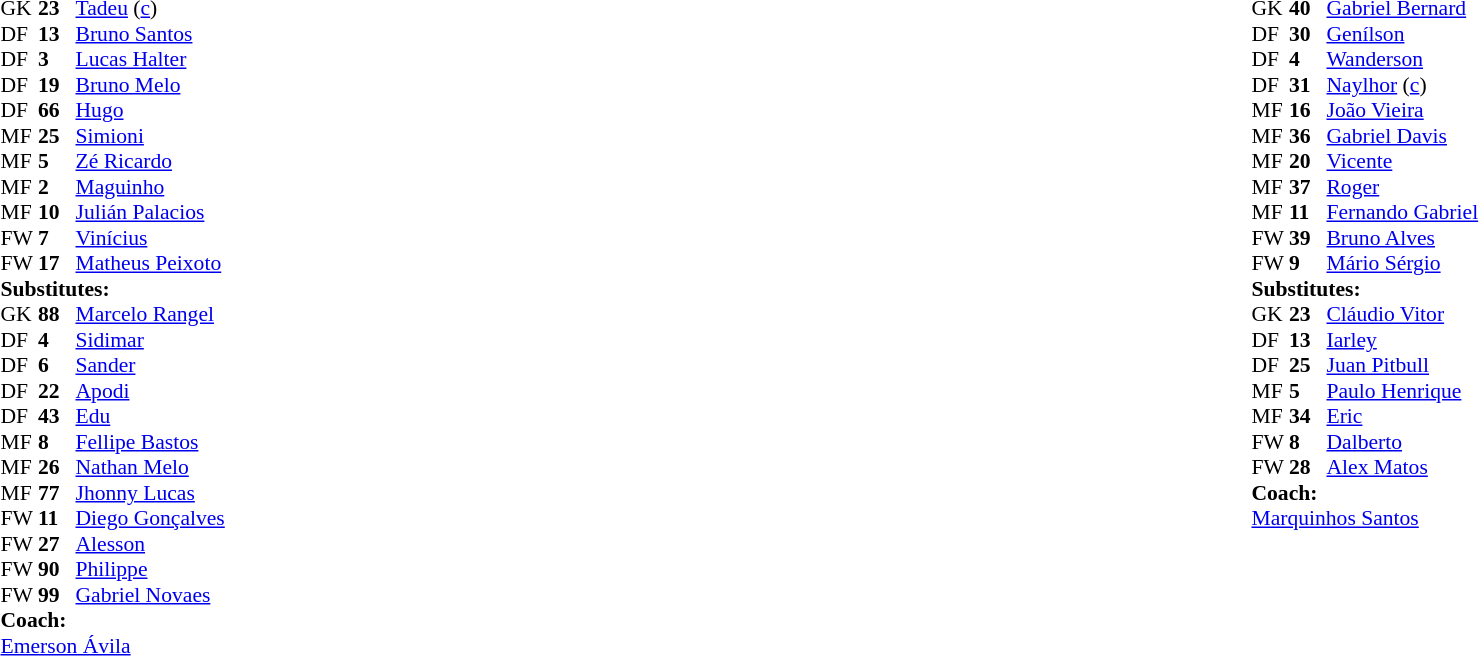<table width="100%">
<tr>
<td valign="top" width="40%"><br><table style="font-size:90%" cellspacing="0" cellpadding="0">
<tr>
<th width=25></th>
<th width=25></th>
</tr>
<tr>
<td>GK</td>
<td><strong>23</strong></td>
<td> <a href='#'>Tadeu</a> (<a href='#'>c</a>)</td>
</tr>
<tr>
<td>DF</td>
<td><strong>13</strong></td>
<td> <a href='#'>Bruno Santos</a></td>
</tr>
<tr>
<td>DF</td>
<td><strong>3</strong></td>
<td> <a href='#'>Lucas Halter</a></td>
</tr>
<tr>
<td>DF</td>
<td><strong>19</strong></td>
<td> <a href='#'>Bruno Melo</a></td>
</tr>
<tr>
<td>DF</td>
<td><strong>66</strong></td>
<td> <a href='#'>Hugo</a></td>
</tr>
<tr>
<td>MF</td>
<td><strong>25</strong></td>
<td> <a href='#'>Simioni</a></td>
<td></td>
<td></td>
</tr>
<tr>
<td>MF</td>
<td><strong>5</strong></td>
<td> <a href='#'>Zé Ricardo</a></td>
<td></td>
</tr>
<tr>
<td>MF</td>
<td><strong>2</strong></td>
<td> <a href='#'>Maguinho</a></td>
</tr>
<tr>
<td>MF</td>
<td><strong>10</strong></td>
<td> <a href='#'>Julián Palacios</a></td>
<td></td>
<td></td>
</tr>
<tr>
<td>FW</td>
<td><strong>7</strong></td>
<td> <a href='#'>Vinícius</a></td>
<td></td>
<td></td>
</tr>
<tr>
<td>FW</td>
<td><strong>17</strong></td>
<td> <a href='#'>Matheus Peixoto</a></td>
<td></td>
<td></td>
</tr>
<tr>
<td colspan=3><strong>Substitutes:</strong></td>
</tr>
<tr>
<td>GK</td>
<td><strong>88</strong></td>
<td> <a href='#'>Marcelo Rangel</a></td>
</tr>
<tr>
<td>DF</td>
<td><strong>4</strong></td>
<td> <a href='#'>Sidimar</a></td>
</tr>
<tr>
<td>DF</td>
<td><strong>6</strong></td>
<td> <a href='#'>Sander</a></td>
</tr>
<tr>
<td>DF</td>
<td><strong>22</strong></td>
<td> <a href='#'>Apodi</a></td>
<td></td>
<td></td>
</tr>
<tr>
<td>DF</td>
<td><strong>43</strong></td>
<td> <a href='#'>Edu</a></td>
</tr>
<tr>
<td>MF</td>
<td><strong>8</strong></td>
<td> <a href='#'>Fellipe Bastos</a></td>
</tr>
<tr>
<td>MF</td>
<td><strong>26</strong></td>
<td> <a href='#'>Nathan Melo</a></td>
</tr>
<tr>
<td>MF</td>
<td><strong>77</strong></td>
<td> <a href='#'>Jhonny Lucas</a></td>
<td></td>
<td></td>
</tr>
<tr>
<td>FW</td>
<td><strong>11</strong></td>
<td> <a href='#'>Diego Gonçalves</a></td>
</tr>
<tr>
<td>FW</td>
<td><strong>27</strong></td>
<td> <a href='#'>Alesson</a></td>
<td></td>
<td></td>
</tr>
<tr>
<td>FW</td>
<td><strong>90</strong></td>
<td> <a href='#'>Philippe</a></td>
</tr>
<tr>
<td>FW</td>
<td><strong>99</strong></td>
<td> <a href='#'>Gabriel Novaes</a></td>
<td></td>
<td></td>
</tr>
<tr>
<td colspan=3><strong>Coach:</strong></td>
</tr>
<tr>
<td colspan=4> <a href='#'>Emerson Ávila</a></td>
</tr>
</table>
</td>
<td valign="top" width="50%"><br><table style="font-size:90%;" cellspacing="0" cellpadding="0" align="center">
<tr>
<th width=25></th>
<th width=25></th>
</tr>
<tr>
<td>GK</td>
<td><strong>40</strong></td>
<td> <a href='#'>Gabriel Bernard</a></td>
</tr>
<tr>
<td>DF</td>
<td><strong>30</strong></td>
<td> <a href='#'>Genílson</a></td>
</tr>
<tr>
<td>DF</td>
<td><strong>4</strong></td>
<td> <a href='#'>Wanderson</a></td>
</tr>
<tr>
<td>DF</td>
<td><strong>31</strong></td>
<td> <a href='#'>Naylhor</a> (<a href='#'>c</a>)</td>
<td></td>
</tr>
<tr>
<td>MF</td>
<td><strong>16</strong></td>
<td> <a href='#'>João Vieira</a></td>
<td></td>
<td></td>
</tr>
<tr>
<td>MF</td>
<td><strong>36</strong></td>
<td> <a href='#'>Gabriel Davis</a></td>
</tr>
<tr>
<td>MF</td>
<td><strong>20</strong></td>
<td> <a href='#'>Vicente</a></td>
<td></td>
<td></td>
</tr>
<tr>
<td>MF</td>
<td><strong>37</strong></td>
<td> <a href='#'>Roger</a></td>
<td></td>
<td></td>
</tr>
<tr>
<td>MF</td>
<td><strong>11</strong></td>
<td> <a href='#'>Fernando Gabriel</a></td>
<td></td>
<td></td>
</tr>
<tr>
<td>FW</td>
<td><strong>39</strong></td>
<td> <a href='#'>Bruno Alves</a></td>
<td></td>
<td></td>
</tr>
<tr>
<td>FW</td>
<td><strong>9</strong></td>
<td> <a href='#'>Mário Sérgio</a></td>
<td></td>
</tr>
<tr>
<td colspan=3><strong>Substitutes:</strong></td>
</tr>
<tr>
<td>GK</td>
<td><strong>23</strong></td>
<td> <a href='#'>Cláudio Vitor</a></td>
</tr>
<tr>
<td>DF</td>
<td><strong>13</strong></td>
<td> <a href='#'>Iarley</a></td>
<td></td>
<td></td>
</tr>
<tr>
<td>DF</td>
<td><strong>25</strong></td>
<td> <a href='#'>Juan Pitbull</a></td>
<td></td>
<td></td>
</tr>
<tr>
<td>MF</td>
<td><strong>5</strong></td>
<td> <a href='#'>Paulo Henrique</a></td>
<td></td>
<td></td>
</tr>
<tr>
<td>MF</td>
<td><strong>34</strong></td>
<td> <a href='#'>Eric</a></td>
<td></td>
<td></td>
</tr>
<tr>
<td>FW</td>
<td><strong>8</strong></td>
<td> <a href='#'>Dalberto</a></td>
<td></td>
<td></td>
</tr>
<tr>
<td>FW</td>
<td><strong>28</strong></td>
<td> <a href='#'>Alex Matos</a></td>
</tr>
<tr>
<td></td>
</tr>
<tr>
<td></td>
</tr>
<tr>
<td></td>
</tr>
<tr>
<td></td>
</tr>
<tr>
<td></td>
</tr>
<tr>
<td colspan=3><strong>Coach:</strong></td>
</tr>
<tr>
<td colspan=4> <a href='#'>Marquinhos Santos</a></td>
</tr>
</table>
</td>
</tr>
</table>
